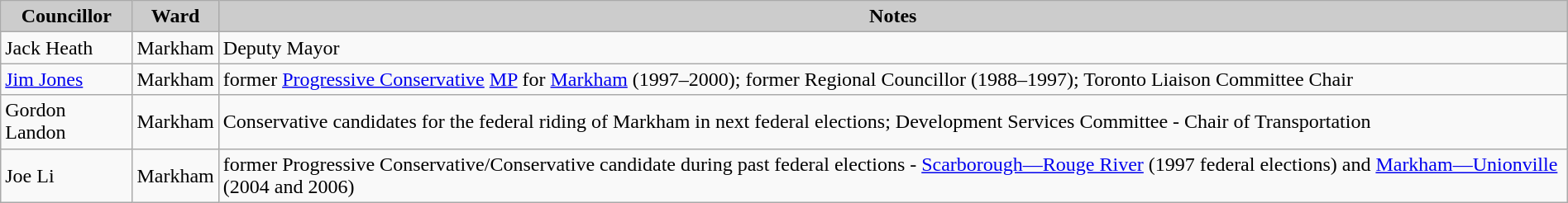<table class="wikitable" width=100%>
<tr>
<th style="background:#cccccc;"><strong>Councillor</strong></th>
<th style="background:#cccccc;"><strong>Ward</strong></th>
<th style="background:#cccccc;"><strong>Notes</strong></th>
</tr>
<tr>
<td>Jack Heath</td>
<td>Markham</td>
<td>Deputy Mayor</td>
</tr>
<tr>
<td><a href='#'>Jim Jones</a></td>
<td>Markham</td>
<td>former <a href='#'>Progressive Conservative</a> <a href='#'>MP</a> for <a href='#'>Markham</a> (1997–2000); former Regional Councillor (1988–1997); Toronto Liaison Committee Chair</td>
</tr>
<tr>
<td>Gordon Landon</td>
<td>Markham</td>
<td>Conservative candidates for the federal riding of Markham in next federal elections; Development Services Committee - Chair of Transportation</td>
</tr>
<tr>
<td>Joe Li</td>
<td>Markham</td>
<td>former Progressive Conservative/Conservative candidate during past federal elections - <a href='#'>Scarborough—Rouge River</a> (1997 federal elections) and <a href='#'>Markham—Unionville</a> (2004 and 2006)</td>
</tr>
</table>
